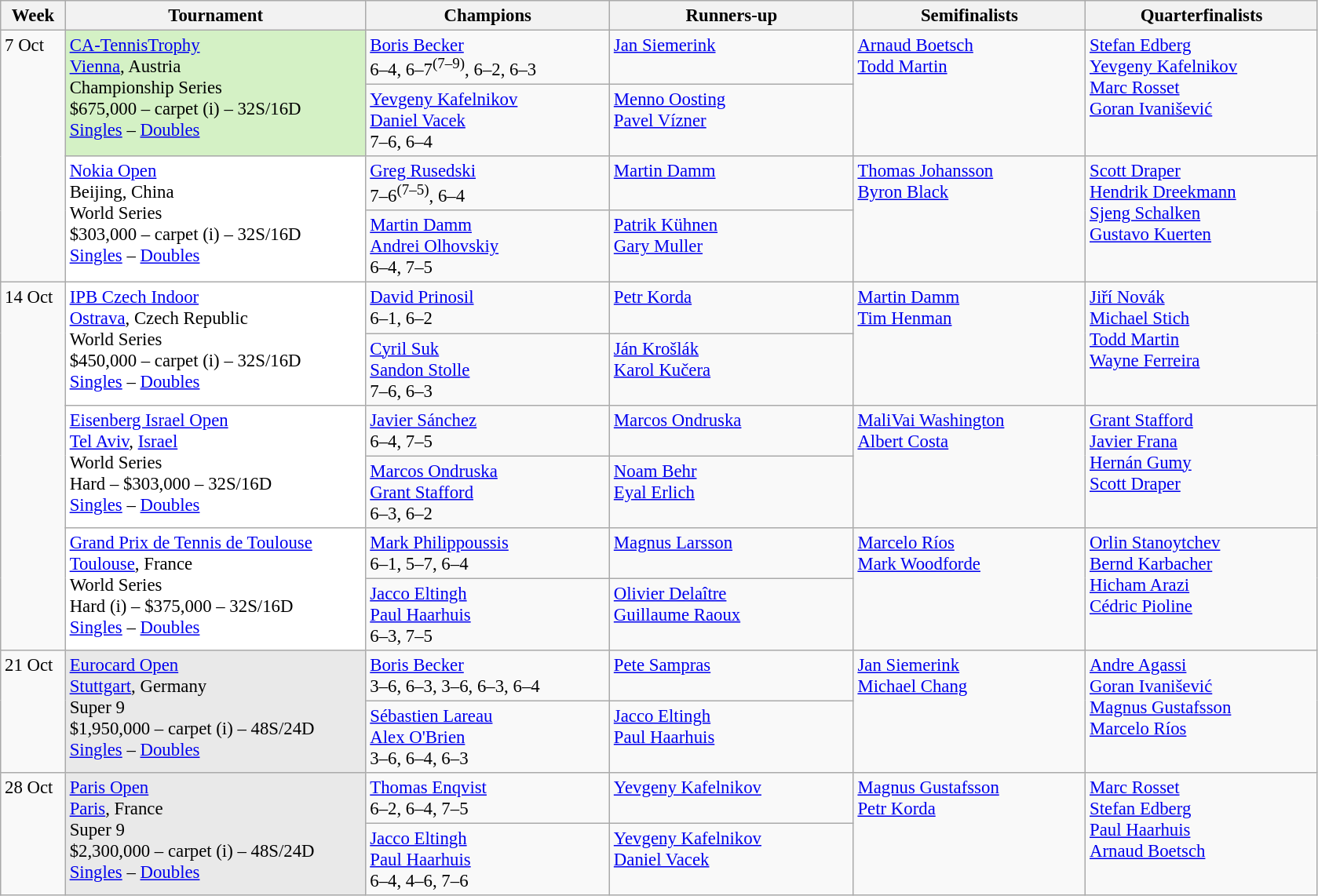<table class=wikitable style=font-size:95%>
<tr>
<th style="width:48px;">Week</th>
<th style="width:248px;">Tournament</th>
<th style="width:200px;">Champions</th>
<th style="width:200px;">Runners-up</th>
<th style="width:190px;">Semifinalists</th>
<th style="width:190px;">Quarterfinalists</th>
</tr>
<tr valign=top>
<td rowspan=4>7 Oct</td>
<td style="background:#D4F1C5;" rowspan=2><a href='#'>CA-TennisTrophy</a><br> <a href='#'>Vienna</a>, Austria<br>Championship Series<br>$675,000 – carpet (i) – 32S/16D<br><a href='#'>Singles</a> – <a href='#'>Doubles</a></td>
<td> <a href='#'>Boris Becker</a><br> 6–4, 6–7<sup>(7–9)</sup>, 6–2, 6–3</td>
<td> <a href='#'>Jan Siemerink</a></td>
<td rowspan=2> <a href='#'>Arnaud Boetsch</a><br> <a href='#'>Todd Martin</a></td>
<td rowspan=2> <a href='#'>Stefan Edberg</a><br> <a href='#'>Yevgeny Kafelnikov</a><br> <a href='#'>Marc Rosset</a><br> <a href='#'>Goran Ivanišević</a></td>
</tr>
<tr valign=top>
<td> <a href='#'>Yevgeny Kafelnikov</a><br> <a href='#'>Daniel Vacek</a><br> 7–6, 6–4</td>
<td> <a href='#'>Menno Oosting</a><br> <a href='#'>Pavel Vízner</a></td>
</tr>
<tr valign=top>
<td style="background:#FFF;" rowspan=2><a href='#'>Nokia Open</a><br> Beijing, China<br>World Series<br>$303,000 – carpet (i) – 32S/16D<br><a href='#'>Singles</a> – <a href='#'>Doubles</a></td>
<td> <a href='#'>Greg Rusedski</a><br> 7–6<sup>(7–5)</sup>, 6–4</td>
<td> <a href='#'>Martin Damm</a></td>
<td rowspan=2> <a href='#'>Thomas Johansson</a><br> <a href='#'>Byron Black</a></td>
<td rowspan=2> <a href='#'>Scott Draper</a><br> <a href='#'>Hendrik Dreekmann</a><br> <a href='#'>Sjeng Schalken</a><br> <a href='#'>Gustavo Kuerten</a></td>
</tr>
<tr valign=top>
<td> <a href='#'>Martin Damm</a><br> <a href='#'>Andrei Olhovskiy</a><br> 6–4, 7–5</td>
<td> <a href='#'>Patrik Kühnen</a><br> <a href='#'>Gary Muller</a></td>
</tr>
<tr valign=top>
<td rowspan=6>14 Oct</td>
<td style="background:#FFF;" rowspan=2><a href='#'>IPB Czech Indoor</a><br> <a href='#'>Ostrava</a>, Czech Republic<br>World Series<br>$450,000 – carpet (i) – 32S/16D<br><a href='#'>Singles</a> – <a href='#'>Doubles</a></td>
<td> <a href='#'>David Prinosil</a><br> 6–1, 6–2</td>
<td> <a href='#'>Petr Korda</a></td>
<td rowspan=2> <a href='#'>Martin Damm</a><br> <a href='#'>Tim Henman</a></td>
<td rowspan=2> <a href='#'>Jiří Novák</a><br> <a href='#'>Michael Stich</a><br> <a href='#'>Todd Martin</a><br> <a href='#'>Wayne Ferreira</a></td>
</tr>
<tr valign=top>
<td> <a href='#'>Cyril Suk</a><br> <a href='#'>Sandon Stolle</a><br> 7–6, 6–3</td>
<td> <a href='#'>Ján Krošlák</a><br> <a href='#'>Karol Kučera</a></td>
</tr>
<tr valign=top>
<td style="background:#FFF;" rowspan=2><a href='#'>Eisenberg Israel Open</a><br> <a href='#'>Tel Aviv</a>, <a href='#'>Israel</a><br>World Series<br>Hard – $303,000 – 32S/16D<br><a href='#'>Singles</a> – <a href='#'>Doubles</a></td>
<td> <a href='#'>Javier Sánchez</a><br> 6–4, 7–5</td>
<td> <a href='#'>Marcos Ondruska</a></td>
<td rowspan=2> <a href='#'>MaliVai Washington</a><br> <a href='#'>Albert Costa</a></td>
<td rowspan=2> <a href='#'>Grant Stafford</a><br> <a href='#'>Javier Frana</a><br> <a href='#'>Hernán Gumy</a><br> <a href='#'>Scott Draper</a></td>
</tr>
<tr valign=top>
<td> <a href='#'>Marcos Ondruska</a><br> <a href='#'>Grant Stafford</a><br>6–3, 6–2</td>
<td> <a href='#'>Noam Behr</a><br> <a href='#'>Eyal Erlich</a></td>
</tr>
<tr valign=top>
<td style="background:#FFF;" rowspan=2><a href='#'>Grand Prix de Tennis de Toulouse</a><br> <a href='#'>Toulouse</a>, France<br>World Series<br>Hard (i) – $375,000 – 32S/16D<br><a href='#'>Singles</a> – <a href='#'>Doubles</a></td>
<td> <a href='#'>Mark Philippoussis</a><br> 6–1, 5–7, 6–4</td>
<td> <a href='#'>Magnus Larsson</a></td>
<td rowspan=2> <a href='#'>Marcelo Ríos</a><br> <a href='#'>Mark Woodforde</a></td>
<td rowspan=2> <a href='#'>Orlin Stanoytchev</a><br> <a href='#'>Bernd Karbacher</a><br> <a href='#'>Hicham Arazi</a><br> <a href='#'>Cédric Pioline</a></td>
</tr>
<tr valign=top>
<td> <a href='#'>Jacco Eltingh</a><br> <a href='#'>Paul Haarhuis</a><br> 6–3, 7–5</td>
<td> <a href='#'>Olivier Delaître</a><br> <a href='#'>Guillaume Raoux</a></td>
</tr>
<tr valign=top>
<td rowspan=2>21 Oct</td>
<td style="background:#E9E9E9;" rowspan=2><a href='#'>Eurocard Open</a><br> <a href='#'>Stuttgart</a>, Germany<br>Super 9<br>$1,950,000 – carpet (i) – 48S/24D<br><a href='#'>Singles</a> – <a href='#'>Doubles</a></td>
<td> <a href='#'>Boris Becker</a><br> 3–6, 6–3, 3–6, 6–3, 6–4</td>
<td> <a href='#'>Pete Sampras</a></td>
<td rowspan=2> <a href='#'>Jan Siemerink</a><br> <a href='#'>Michael Chang</a></td>
<td rowspan=2> <a href='#'>Andre Agassi</a><br> <a href='#'>Goran Ivanišević</a><br> <a href='#'>Magnus Gustafsson</a><br> <a href='#'>Marcelo Ríos</a></td>
</tr>
<tr valign=top>
<td> <a href='#'>Sébastien Lareau</a><br> <a href='#'>Alex O'Brien</a><br> 3–6, 6–4, 6–3</td>
<td> <a href='#'>Jacco Eltingh</a><br> <a href='#'>Paul Haarhuis</a></td>
</tr>
<tr valign=top>
<td rowspan=2>28 Oct</td>
<td style="background:#E9E9E9;" rowspan=2><a href='#'>Paris Open</a><br> <a href='#'>Paris</a>, France<br>Super 9<br>$2,300,000 – carpet (i) – 48S/24D<br><a href='#'>Singles</a> – <a href='#'>Doubles</a></td>
<td> <a href='#'>Thomas Enqvist</a><br> 6–2, 6–4, 7–5</td>
<td> <a href='#'>Yevgeny Kafelnikov</a></td>
<td rowspan=2> <a href='#'>Magnus Gustafsson</a><br> <a href='#'>Petr Korda</a></td>
<td rowspan=2> <a href='#'>Marc Rosset</a><br> <a href='#'>Stefan Edberg</a><br> <a href='#'>Paul Haarhuis</a><br> <a href='#'>Arnaud Boetsch</a></td>
</tr>
<tr valign=top>
<td> <a href='#'>Jacco Eltingh</a><br> <a href='#'>Paul Haarhuis</a><br> 6–4, 4–6, 7–6</td>
<td> <a href='#'>Yevgeny Kafelnikov</a><br> <a href='#'>Daniel Vacek</a></td>
</tr>
</table>
